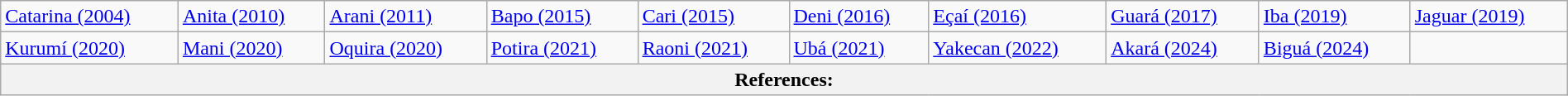<table class="wikitable" align="left" width="100%">
<tr>
<td><a href='#'>Catarina (2004)</a></td>
<td><a href='#'>Anita (2010)</a></td>
<td><a href='#'>Arani (2011)</a></td>
<td><a href='#'>Bapo (2015)</a></td>
<td><a href='#'>Cari (2015)</a></td>
<td><a href='#'>Deni (2016)</a></td>
<td><a href='#'>Eçaí (2016)</a></td>
<td><a href='#'>Guará (2017)</a></td>
<td><a href='#'>Iba (2019)</a></td>
<td><a href='#'>Jaguar (2019)</a></td>
</tr>
<tr>
<td><a href='#'>Kurumí (2020)</a></td>
<td><a href='#'>Mani (2020)</a></td>
<td><a href='#'>Oquira (2020)</a></td>
<td><a href='#'>Potira (2021)</a></td>
<td><a href='#'>Raoni (2021)</a></td>
<td><a href='#'>Ubá (2021)</a></td>
<td><a href='#'>Yakecan (2022)</a></td>
<td><a href='#'>Akará (2024)</a></td>
<td><a href='#'>Biguá (2024)</a></td>
<td></td>
</tr>
<tr>
<th colspan=10>References:</th>
</tr>
</table>
